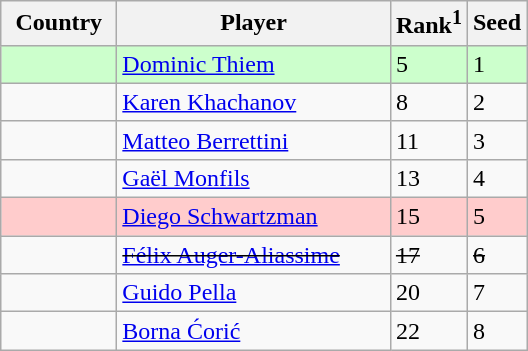<table class="sortable wikitable">
<tr>
<th width="70">Country</th>
<th width="175">Player</th>
<th>Rank<sup>1</sup></th>
<th>Seed</th>
</tr>
<tr style="background:#cfc;">
<td></td>
<td><a href='#'>Dominic Thiem</a></td>
<td>5</td>
<td>1</td>
</tr>
<tr>
<td></td>
<td><a href='#'>Karen Khachanov</a></td>
<td>8</td>
<td>2</td>
</tr>
<tr>
<td></td>
<td><a href='#'>Matteo Berrettini</a></td>
<td>11</td>
<td>3</td>
</tr>
<tr>
<td></td>
<td><a href='#'>Gaël Monfils</a></td>
<td>13</td>
<td>4</td>
</tr>
<tr style="background:#fcc;">
<td></td>
<td><a href='#'>Diego Schwartzman</a></td>
<td>15</td>
<td>5</td>
</tr>
<tr>
<td><s></s></td>
<td><s><a href='#'>Félix Auger-Aliassime</a></s></td>
<td><s>17</s></td>
<td><s>6</s></td>
</tr>
<tr>
<td></td>
<td><a href='#'>Guido Pella</a></td>
<td>20</td>
<td>7</td>
</tr>
<tr>
<td></td>
<td><a href='#'>Borna Ćorić</a></td>
<td>22</td>
<td>8</td>
</tr>
</table>
